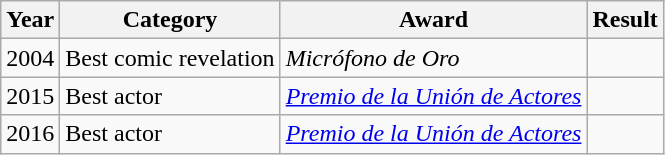<table class="wikitable">
<tr>
<th>Year</th>
<th>Category</th>
<th>Award</th>
<th>Result</th>
</tr>
<tr>
<td>2004</td>
<td>Best comic revelation</td>
<td><em>Micrófono de Oro</em></td>
<td></td>
</tr>
<tr>
<td>2015</td>
<td>Best actor</td>
<td><a href='#'><em>Premio de la Unión de Actores</em></a></td>
<td></td>
</tr>
<tr>
<td>2016</td>
<td>Best actor</td>
<td><a href='#'><em>Premio de la Unión de Actores</em></a></td>
<td></td>
</tr>
</table>
